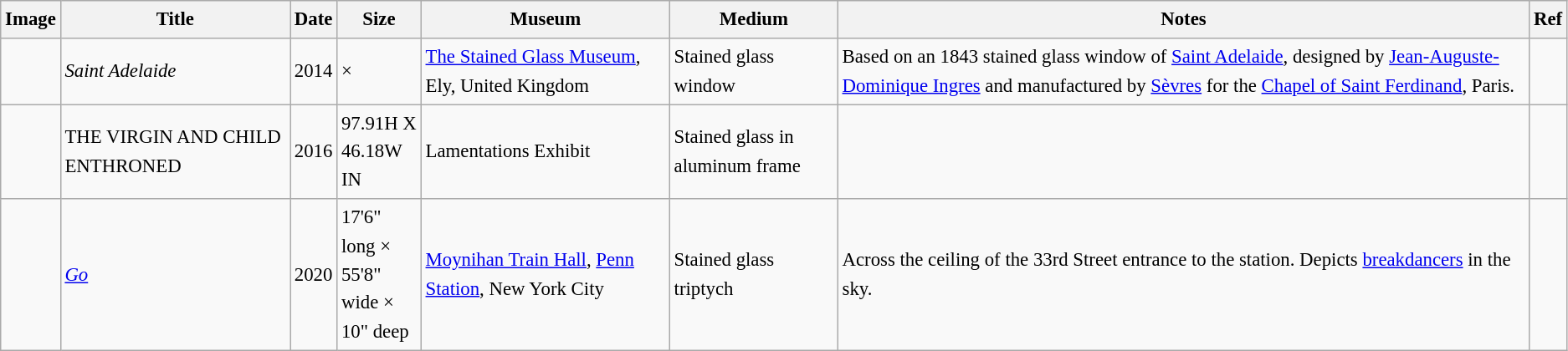<table class="wikitable sortable" style="font-size:95%;border:0px;text-align:left;line-height:150%;">
<tr>
<th>Image</th>
<th>Title</th>
<th>Date</th>
<th width="60px">Size</th>
<th>Museum</th>
<th>Medium</th>
<th>Notes</th>
<th>Ref</th>
</tr>
<tr>
<td></td>
<td><em>Saint Adelaide</em></td>
<td>2014</td>
<td> × </td>
<td><a href='#'>The Stained Glass Museum</a>,<br>Ely, United Kingdom</td>
<td>Stained glass window</td>
<td>Based on an 1843 stained glass window of <a href='#'>Saint Adelaide</a>, designed by <a href='#'>Jean-Auguste-Dominique Ingres</a> and manufactured by <a href='#'>Sèvres</a> for the <a href='#'>Chapel of Saint Ferdinand</a>, Paris.</td>
<td></td>
</tr>
<tr>
<td></td>
<td>THE VIRGIN AND CHILD ENTHRONED</td>
<td>2016</td>
<td>97.91H X 46.18W IN</td>
<td>Lamentations Exhibit</td>
<td>Stained glass in aluminum frame</td>
<td></td>
<td></td>
</tr>
<tr>
<td></td>
<td><em><a href='#'>Go</a></em></td>
<td>2020</td>
<td>17'6" long × 55'8" wide × 10" deep</td>
<td><a href='#'>Moynihan Train Hall</a>, <a href='#'>Penn Station</a>, New York City</td>
<td>Stained glass triptych</td>
<td>Across the ceiling of the 33rd Street entrance to the station. Depicts <a href='#'>breakdancers</a> in the sky.</td>
<td></td>
</tr>
</table>
